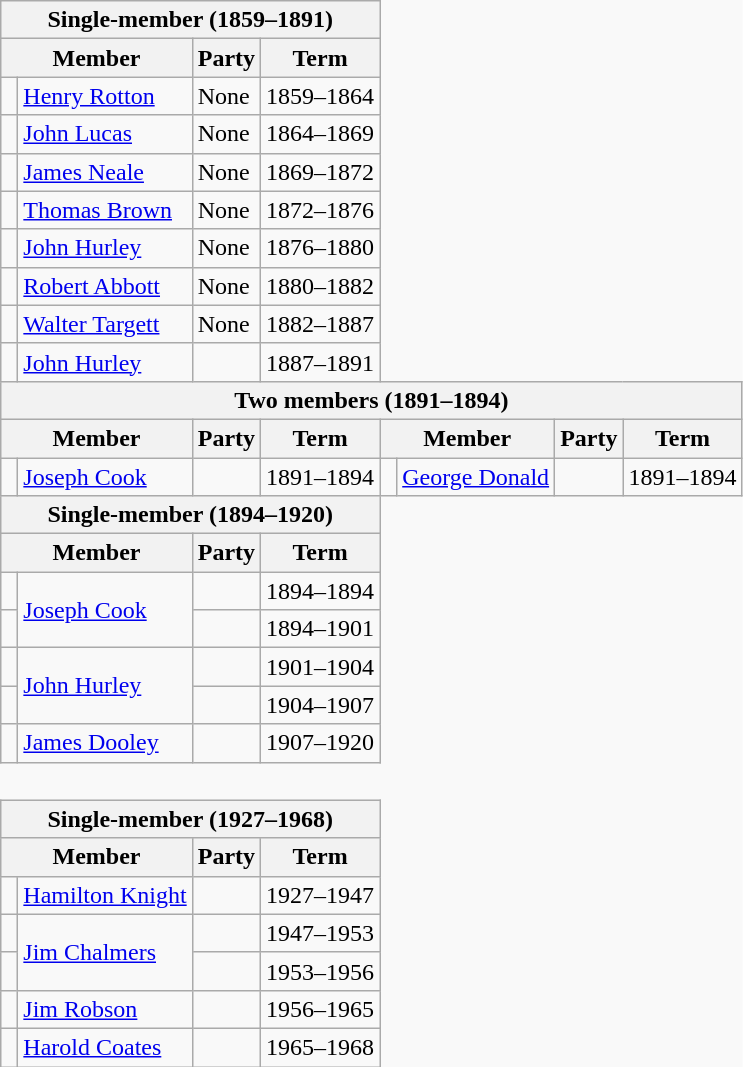<table class="wikitable" style='border-style: none none none none;'|->
<tr>
<th colspan="4">Single-member (1859–1891)</th>
</tr>
<tr>
<th colspan="2">Member</th>
<th>Party</th>
<th>Term</th>
</tr>
<tr style="background: #f9f9f9">
<td> </td>
<td><a href='#'>Henry Rotton</a></td>
<td>None</td>
<td>1859–1864</td>
</tr>
<tr style="background: #f9f9f9">
<td> </td>
<td><a href='#'>John Lucas</a></td>
<td>None</td>
<td>1864–1869</td>
</tr>
<tr style="background: #f9f9f9">
<td> </td>
<td><a href='#'>James Neale</a></td>
<td>None</td>
<td>1869–1872</td>
</tr>
<tr style="background: #f9f9f9">
<td> </td>
<td><a href='#'>Thomas Brown</a></td>
<td>None</td>
<td>1872–1876</td>
</tr>
<tr style="background: #f9f9f9">
<td> </td>
<td><a href='#'>John Hurley</a></td>
<td>None</td>
<td>1876–1880</td>
</tr>
<tr style="background: #f9f9f9">
<td> </td>
<td><a href='#'>Robert Abbott</a></td>
<td>None</td>
<td>1880–1882</td>
</tr>
<tr style="background: #f9f9f9">
<td> </td>
<td><a href='#'>Walter Targett</a></td>
<td>None</td>
<td>1882–1887</td>
</tr>
<tr style="background: #f9f9f9">
<td> </td>
<td><a href='#'>John Hurley</a></td>
<td></td>
<td>1887–1891</td>
</tr>
<tr>
<th colspan="8">Two members (1891–1894)</th>
</tr>
<tr>
<th colspan="2">Member</th>
<th>Party</th>
<th>Term</th>
<th colspan="2">Member</th>
<th>Party</th>
<th>Term</th>
</tr>
<tr style="background: #f9f9f9">
<td> </td>
<td><a href='#'>Joseph Cook</a></td>
<td></td>
<td>1891–1894</td>
<td> </td>
<td><a href='#'>George Donald</a></td>
<td></td>
<td>1891–1894</td>
</tr>
<tr>
<th colspan="4">Single-member (1894–1920)</th>
</tr>
<tr>
<th colspan="2">Member</th>
<th>Party</th>
<th>Term</th>
</tr>
<tr style="background: #f9f9f9">
<td> </td>
<td rowspan="2"><a href='#'>Joseph Cook</a></td>
<td></td>
<td>1894–1894</td>
</tr>
<tr style="background: #f9f9f9">
<td> </td>
<td></td>
<td>1894–1901</td>
</tr>
<tr style="background: #f9f9f9">
<td> </td>
<td rowspan="2"><a href='#'>John Hurley</a></td>
<td></td>
<td>1901–1904</td>
</tr>
<tr style="background: #f9f9f9">
<td> </td>
<td></td>
<td>1904–1907</td>
</tr>
<tr style="background: #f9f9f9">
<td> </td>
<td><a href='#'>James Dooley</a></td>
<td></td>
<td>1907–1920</td>
</tr>
<tr>
<td colspan="4" style='border-style: none none none none;'> </td>
</tr>
<tr>
<th colspan="4">Single-member (1927–1968)</th>
</tr>
<tr>
<th colspan="2">Member</th>
<th>Party</th>
<th>Term</th>
</tr>
<tr style="background: #f9f9f9">
<td> </td>
<td><a href='#'>Hamilton Knight</a></td>
<td></td>
<td>1927–1947</td>
</tr>
<tr style="background: #f9f9f9">
<td> </td>
<td rowspan="2"><a href='#'>Jim Chalmers</a></td>
<td></td>
<td>1947–1953</td>
</tr>
<tr style="background: #f9f9f9">
<td> </td>
<td></td>
<td>1953–1956</td>
</tr>
<tr style="background: #f9f9f9">
<td> </td>
<td><a href='#'>Jim Robson</a></td>
<td></td>
<td>1956–1965</td>
</tr>
<tr style="background: #f9f9f9">
<td> </td>
<td><a href='#'>Harold Coates</a></td>
<td></td>
<td>1965–1968</td>
</tr>
</table>
